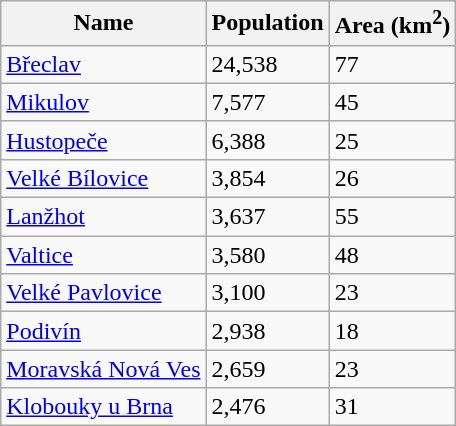<table class="wikitable sortable">
<tr>
<th>Name</th>
<th>Population</th>
<th>Area (km<sup>2</sup>)</th>
</tr>
<tr>
<td><a href='#'>Břeclav</a></td>
<td>24,538</td>
<td>77</td>
</tr>
<tr>
<td><a href='#'>Mikulov</a></td>
<td>7,577</td>
<td>45</td>
</tr>
<tr>
<td><a href='#'>Hustopeče</a></td>
<td>6,388</td>
<td>25</td>
</tr>
<tr>
<td><a href='#'>Velké Bílovice</a></td>
<td>3,854</td>
<td>26</td>
</tr>
<tr>
<td><a href='#'>Lanžhot</a></td>
<td>3,637</td>
<td>55</td>
</tr>
<tr>
<td><a href='#'>Valtice</a></td>
<td>3,580</td>
<td>48</td>
</tr>
<tr>
<td><a href='#'>Velké Pavlovice</a></td>
<td>3,100</td>
<td>23</td>
</tr>
<tr>
<td><a href='#'>Podivín</a></td>
<td>2,938</td>
<td>18</td>
</tr>
<tr>
<td><a href='#'>Moravská Nová Ves</a></td>
<td>2,659</td>
<td>23</td>
</tr>
<tr>
<td><a href='#'>Klobouky u Brna</a></td>
<td>2,476</td>
<td>31</td>
</tr>
</table>
